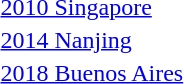<table>
<tr>
<td><a href='#'>2010 Singapore</a><br></td>
<td></td>
<td></td>
<td></td>
</tr>
<tr>
<td><a href='#'>2014 Nanjing</a><br></td>
<td></td>
<td></td>
<td></td>
</tr>
<tr>
<td><a href='#'>2018 Buenos Aires</a><br></td>
<td></td>
<td></td>
<td></td>
</tr>
<tr>
</tr>
</table>
